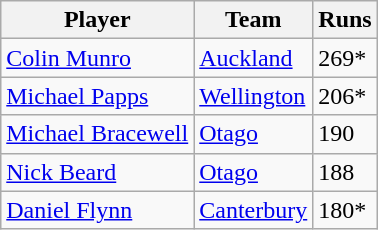<table class="wikitable">
<tr>
<th>Player</th>
<th>Team</th>
<th>Runs</th>
</tr>
<tr>
<td> <a href='#'>Colin Munro</a></td>
<td><a href='#'>Auckland</a></td>
<td>269*</td>
</tr>
<tr>
<td> <a href='#'>Michael Papps</a></td>
<td><a href='#'>Wellington</a></td>
<td>206*</td>
</tr>
<tr>
<td> <a href='#'>Michael Bracewell</a></td>
<td><a href='#'>Otago</a></td>
<td>190</td>
</tr>
<tr>
<td> <a href='#'>Nick Beard</a></td>
<td><a href='#'>Otago</a></td>
<td>188</td>
</tr>
<tr>
<td> <a href='#'>Daniel Flynn</a></td>
<td><a href='#'>Canterbury</a></td>
<td>180*</td>
</tr>
</table>
